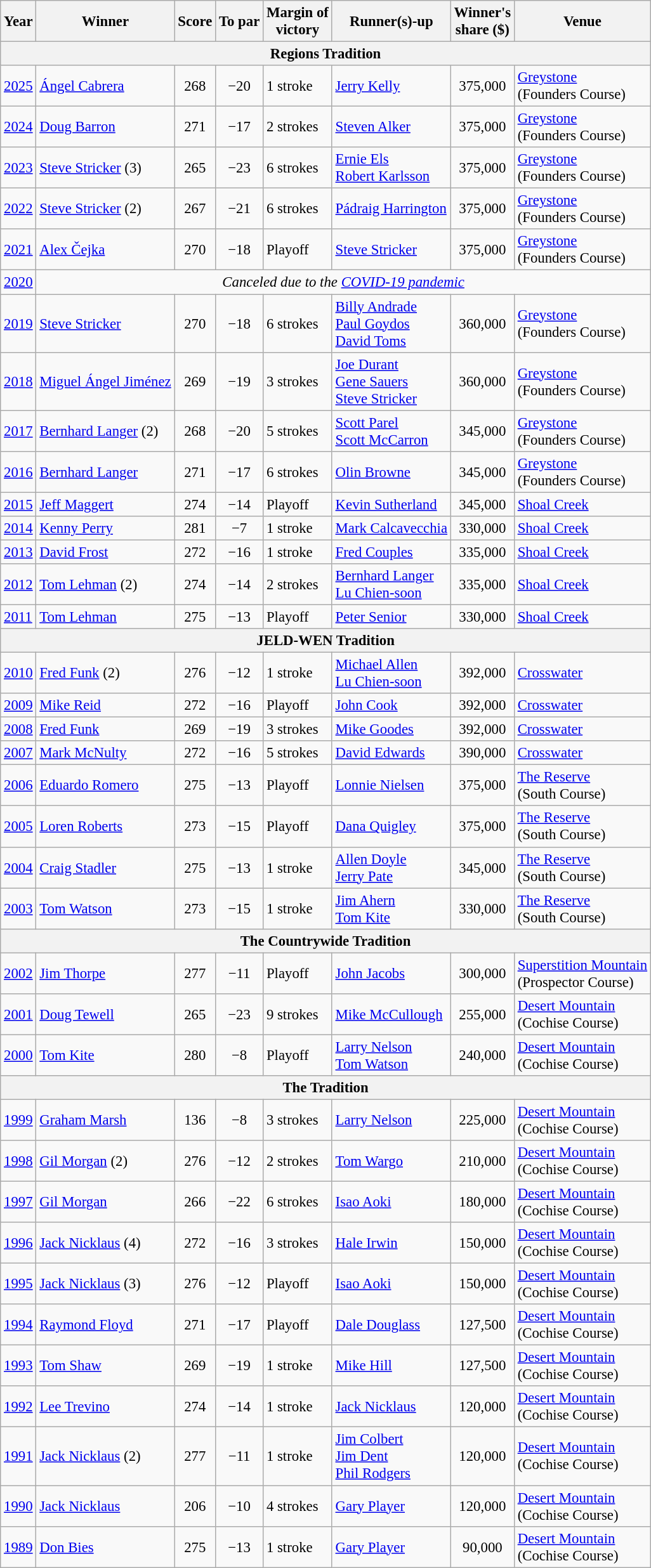<table class=wikitable style="font-size:95%;">
<tr>
<th>Year</th>
<th>Winner</th>
<th>Score</th>
<th>To par</th>
<th>Margin of<br>victory</th>
<th>Runner(s)-up</th>
<th>Winner's<br>share ($)</th>
<th>Venue</th>
</tr>
<tr>
<th colspan=8>Regions Tradition</th>
</tr>
<tr>
<td><a href='#'>2025</a></td>
<td> <a href='#'>Ángel Cabrera</a></td>
<td align=center>268</td>
<td align=center>−20</td>
<td>1 stroke</td>
<td> <a href='#'>Jerry Kelly</a></td>
<td align=center>375,000</td>
<td><a href='#'>Greystone</a><br>(Founders Course)</td>
</tr>
<tr>
<td><a href='#'>2024</a></td>
<td> <a href='#'>Doug Barron</a></td>
<td align=center>271</td>
<td align=center>−17</td>
<td>2 strokes</td>
<td> <a href='#'>Steven Alker</a></td>
<td align=center>375,000</td>
<td><a href='#'>Greystone</a><br>(Founders Course)</td>
</tr>
<tr>
<td><a href='#'>2023</a></td>
<td> <a href='#'>Steve Stricker</a> (3)</td>
<td align=center>265</td>
<td align=center>−23</td>
<td>6 strokes</td>
<td> <a href='#'>Ernie Els</a><br> <a href='#'>Robert Karlsson</a></td>
<td align=center>375,000</td>
<td><a href='#'>Greystone</a><br>(Founders Course)</td>
</tr>
<tr>
<td><a href='#'>2022</a></td>
<td> <a href='#'>Steve Stricker</a> (2)</td>
<td align=center>267</td>
<td align=center>−21</td>
<td>6 strokes</td>
<td> <a href='#'>Pádraig Harrington</a></td>
<td align=center>375,000</td>
<td><a href='#'>Greystone</a><br>(Founders Course)</td>
</tr>
<tr>
<td><a href='#'>2021</a></td>
<td> <a href='#'>Alex Čejka</a></td>
<td align=center>270</td>
<td align=center>−18</td>
<td>Playoff</td>
<td> <a href='#'>Steve Stricker</a></td>
<td align="center">375,000</td>
<td><a href='#'>Greystone</a><br>(Founders Course)</td>
</tr>
<tr>
<td><a href='#'>2020</a></td>
<td colspan=7 align=center><em>Canceled due to the <a href='#'>COVID-19 pandemic</a></em></td>
</tr>
<tr>
<td><a href='#'>2019</a></td>
<td> <a href='#'>Steve Stricker</a></td>
<td align=center>270</td>
<td align=center>−18</td>
<td>6 strokes</td>
<td> <a href='#'>Billy Andrade</a><br> <a href='#'>Paul Goydos</a><br> <a href='#'>David Toms</a></td>
<td align="center">360,000</td>
<td><a href='#'>Greystone</a><br>(Founders Course)</td>
</tr>
<tr>
<td><a href='#'>2018</a></td>
<td> <a href='#'>Miguel Ángel Jiménez</a></td>
<td align=center>269</td>
<td align=center>−19</td>
<td>3 strokes</td>
<td> <a href='#'>Joe Durant</a><br> <a href='#'>Gene Sauers</a><br> <a href='#'>Steve Stricker</a></td>
<td align="center">360,000</td>
<td><a href='#'>Greystone</a><br>(Founders Course)</td>
</tr>
<tr>
<td><a href='#'>2017</a></td>
<td> <a href='#'>Bernhard Langer</a> (2)</td>
<td align=center>268</td>
<td align=center>−20</td>
<td>5 strokes</td>
<td> <a href='#'>Scott Parel</a><br> <a href='#'>Scott McCarron</a></td>
<td align="center">345,000</td>
<td><a href='#'>Greystone</a><br>(Founders Course)</td>
</tr>
<tr>
<td><a href='#'>2016</a></td>
<td> <a href='#'>Bernhard Langer</a></td>
<td align=center>271</td>
<td align=center>−17</td>
<td>6 strokes</td>
<td> <a href='#'>Olin Browne</a></td>
<td align="center">345,000</td>
<td><a href='#'>Greystone</a><br>(Founders Course)</td>
</tr>
<tr>
<td><a href='#'>2015</a></td>
<td> <a href='#'>Jeff Maggert</a></td>
<td align=center>274</td>
<td align=center>−14</td>
<td>Playoff</td>
<td> <a href='#'>Kevin Sutherland</a></td>
<td align="center">345,000</td>
<td><a href='#'>Shoal Creek</a></td>
</tr>
<tr>
<td><a href='#'>2014</a></td>
<td> <a href='#'>Kenny Perry</a></td>
<td align=center>281</td>
<td align=center>−7</td>
<td>1 stroke</td>
<td> <a href='#'>Mark Calcavecchia</a></td>
<td align="center">330,000</td>
<td><a href='#'>Shoal Creek</a></td>
</tr>
<tr>
<td><a href='#'>2013</a></td>
<td> <a href='#'>David Frost</a></td>
<td align=center>272</td>
<td align=center>−16</td>
<td>1 stroke</td>
<td> <a href='#'>Fred Couples</a></td>
<td align="center">335,000</td>
<td><a href='#'>Shoal Creek</a></td>
</tr>
<tr>
<td><a href='#'>2012</a></td>
<td> <a href='#'>Tom Lehman</a> (2)</td>
<td align=center>274</td>
<td align=center>−14</td>
<td>2 strokes</td>
<td> <a href='#'>Bernhard Langer</a><br> <a href='#'>Lu Chien-soon</a></td>
<td align="center">335,000</td>
<td><a href='#'>Shoal Creek</a></td>
</tr>
<tr>
<td><a href='#'>2011</a></td>
<td> <a href='#'>Tom Lehman</a></td>
<td align=center>275</td>
<td align=center>−13</td>
<td>Playoff</td>
<td> <a href='#'>Peter Senior</a></td>
<td align="center">330,000</td>
<td><a href='#'>Shoal Creek</a></td>
</tr>
<tr>
<th colspan=8>JELD-WEN Tradition</th>
</tr>
<tr>
<td><a href='#'>2010</a></td>
<td> <a href='#'>Fred Funk</a> (2)</td>
<td align=center>276</td>
<td align=center>−12</td>
<td>1 stroke</td>
<td> <a href='#'>Michael Allen</a><br> <a href='#'>Lu Chien-soon</a></td>
<td align="center">392,000</td>
<td><a href='#'>Crosswater</a></td>
</tr>
<tr>
<td><a href='#'>2009</a></td>
<td> <a href='#'>Mike Reid</a></td>
<td align=center>272</td>
<td align=center>−16</td>
<td>Playoff</td>
<td> <a href='#'>John Cook</a></td>
<td align="center">392,000</td>
<td><a href='#'>Crosswater</a></td>
</tr>
<tr>
<td><a href='#'>2008</a></td>
<td> <a href='#'>Fred Funk</a></td>
<td align=center>269</td>
<td align=center>−19</td>
<td>3 strokes</td>
<td> <a href='#'>Mike Goodes</a></td>
<td align="center">392,000</td>
<td><a href='#'>Crosswater</a></td>
</tr>
<tr>
<td><a href='#'>2007</a></td>
<td> <a href='#'>Mark McNulty</a></td>
<td align=center>272</td>
<td align=center>−16</td>
<td>5 strokes</td>
<td> <a href='#'>David Edwards</a></td>
<td align="center">390,000</td>
<td><a href='#'>Crosswater</a></td>
</tr>
<tr>
<td><a href='#'>2006</a></td>
<td> <a href='#'>Eduardo Romero</a></td>
<td align=center>275</td>
<td align=center>−13</td>
<td>Playoff</td>
<td> <a href='#'>Lonnie Nielsen</a></td>
<td align="center">375,000</td>
<td><a href='#'>The Reserve</a><br>(South Course)</td>
</tr>
<tr>
<td><a href='#'>2005</a></td>
<td> <a href='#'>Loren Roberts</a></td>
<td align=center>273</td>
<td align=center>−15</td>
<td>Playoff</td>
<td> <a href='#'>Dana Quigley</a></td>
<td align="center">375,000</td>
<td><a href='#'>The Reserve</a><br>(South Course)</td>
</tr>
<tr>
<td><a href='#'>2004</a></td>
<td> <a href='#'>Craig Stadler</a></td>
<td align=center>275</td>
<td align=center>−13</td>
<td>1 stroke</td>
<td> <a href='#'>Allen Doyle</a><br> <a href='#'>Jerry Pate</a></td>
<td align="center">345,000</td>
<td><a href='#'>The Reserve</a><br>(South Course)</td>
</tr>
<tr>
<td><a href='#'>2003</a></td>
<td> <a href='#'>Tom Watson</a></td>
<td align=center>273</td>
<td align=center>−15</td>
<td>1 stroke</td>
<td> <a href='#'>Jim Ahern</a><br> <a href='#'>Tom Kite</a></td>
<td align="center">330,000</td>
<td><a href='#'>The Reserve</a><br>(South Course)</td>
</tr>
<tr>
<th colspan=8>The Countrywide Tradition</th>
</tr>
<tr>
<td><a href='#'>2002</a></td>
<td> <a href='#'>Jim Thorpe</a></td>
<td align=center>277</td>
<td align=center>−11</td>
<td>Playoff</td>
<td> <a href='#'>John Jacobs</a></td>
<td align="center">300,000</td>
<td><a href='#'>Superstition Mountain</a><br>(Prospector Course)</td>
</tr>
<tr>
<td><a href='#'>2001</a></td>
<td> <a href='#'>Doug Tewell</a></td>
<td align=center>265</td>
<td align=center>−23</td>
<td>9 strokes</td>
<td> <a href='#'>Mike McCullough</a></td>
<td align="center">255,000</td>
<td><a href='#'>Desert Mountain</a><br>(Cochise Course)</td>
</tr>
<tr>
<td><a href='#'>2000</a></td>
<td> <a href='#'>Tom Kite</a></td>
<td align=center>280</td>
<td align=center>−8</td>
<td>Playoff</td>
<td> <a href='#'>Larry Nelson</a><br> <a href='#'>Tom Watson</a></td>
<td align="center">240,000</td>
<td><a href='#'>Desert Mountain</a><br>(Cochise Course)</td>
</tr>
<tr>
<th colspan=8>The Tradition</th>
</tr>
<tr>
<td><a href='#'>1999</a></td>
<td> <a href='#'>Graham Marsh</a></td>
<td align=center>136</td>
<td align=center>−8</td>
<td>3 strokes</td>
<td> <a href='#'>Larry Nelson</a></td>
<td align="center">225,000</td>
<td><a href='#'>Desert Mountain</a><br>(Cochise Course)</td>
</tr>
<tr>
<td><a href='#'>1998</a></td>
<td> <a href='#'>Gil Morgan</a> (2)</td>
<td align=center>276</td>
<td align=center>−12</td>
<td>2 strokes</td>
<td> <a href='#'>Tom Wargo</a></td>
<td align="center">210,000</td>
<td><a href='#'>Desert Mountain</a><br>(Cochise Course)</td>
</tr>
<tr>
<td><a href='#'>1997</a></td>
<td> <a href='#'>Gil Morgan</a></td>
<td align=center>266</td>
<td align=center>−22</td>
<td>6 strokes</td>
<td> <a href='#'>Isao Aoki</a></td>
<td align="center">180,000</td>
<td><a href='#'>Desert Mountain</a><br>(Cochise Course)</td>
</tr>
<tr>
<td><a href='#'>1996</a></td>
<td> <a href='#'>Jack Nicklaus</a> (4)</td>
<td align=center>272</td>
<td align=center>−16</td>
<td>3 strokes</td>
<td> <a href='#'>Hale Irwin</a></td>
<td align="center">150,000</td>
<td><a href='#'>Desert Mountain</a><br>(Cochise Course)</td>
</tr>
<tr>
<td><a href='#'>1995</a></td>
<td> <a href='#'>Jack Nicklaus</a> (3)</td>
<td align=center>276</td>
<td align=center>−12</td>
<td>Playoff</td>
<td> <a href='#'>Isao Aoki</a></td>
<td align="center">150,000</td>
<td><a href='#'>Desert Mountain</a><br>(Cochise Course)</td>
</tr>
<tr>
<td><a href='#'>1994</a></td>
<td> <a href='#'>Raymond Floyd</a></td>
<td align=center>271</td>
<td align=center>−17</td>
<td>Playoff</td>
<td> <a href='#'>Dale Douglass</a></td>
<td align="center">127,500</td>
<td><a href='#'>Desert Mountain</a><br>(Cochise Course)</td>
</tr>
<tr>
<td><a href='#'>1993</a></td>
<td> <a href='#'>Tom Shaw</a></td>
<td align=center>269</td>
<td align=center>−19</td>
<td>1 stroke</td>
<td> <a href='#'>Mike Hill</a></td>
<td align="center">127,500</td>
<td><a href='#'>Desert Mountain</a><br>(Cochise Course)</td>
</tr>
<tr>
<td><a href='#'>1992</a></td>
<td> <a href='#'>Lee Trevino</a></td>
<td align=center>274</td>
<td align=center>−14</td>
<td>1 stroke</td>
<td> <a href='#'>Jack Nicklaus</a></td>
<td align="center">120,000</td>
<td><a href='#'>Desert Mountain</a><br>(Cochise Course)</td>
</tr>
<tr>
<td><a href='#'>1991</a></td>
<td> <a href='#'>Jack Nicklaus</a> (2)</td>
<td align=center>277</td>
<td align=center>−11</td>
<td>1 stroke</td>
<td> <a href='#'>Jim Colbert</a><br> <a href='#'>Jim Dent</a><br> <a href='#'>Phil Rodgers</a></td>
<td align="center">120,000</td>
<td><a href='#'>Desert Mountain</a><br>(Cochise Course)</td>
</tr>
<tr>
<td><a href='#'>1990</a></td>
<td> <a href='#'>Jack Nicklaus</a></td>
<td align=center>206</td>
<td align=center>−10</td>
<td>4 strokes</td>
<td> <a href='#'>Gary Player</a></td>
<td align="center">120,000</td>
<td><a href='#'>Desert Mountain</a><br>(Cochise Course)</td>
</tr>
<tr>
<td><a href='#'>1989</a></td>
<td> <a href='#'>Don Bies</a></td>
<td align=center>275</td>
<td align=center>−13</td>
<td>1 stroke</td>
<td> <a href='#'>Gary Player</a></td>
<td align="center">90,000</td>
<td><a href='#'>Desert Mountain</a><br>(Cochise Course)</td>
</tr>
</table>
